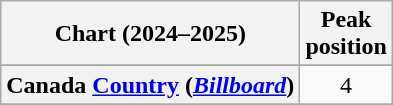<table class="wikitable sortable plainrowheaders" style="text-align:center">
<tr>
<th scope="col">Chart (2024–2025)</th>
<th scope="col">Peak<br>position</th>
</tr>
<tr>
</tr>
<tr>
<th scope="row">Canada <a href='#'>Country</a> (<em><a href='#'>Billboard</a></em>)</th>
<td>4</td>
</tr>
<tr>
</tr>
<tr>
</tr>
<tr>
</tr>
</table>
